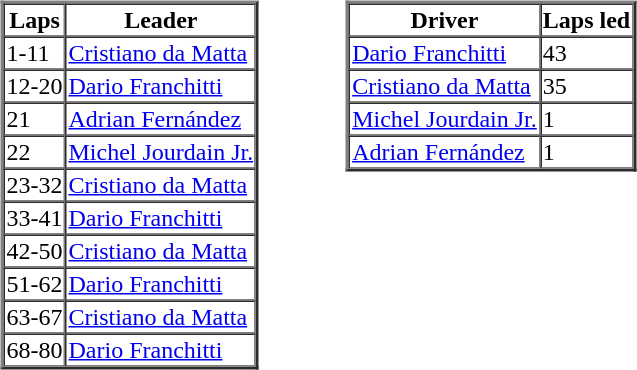<table>
<tr>
<td valign="top"><br><table border=2 cellspacing=0>
<tr>
<th>Laps</th>
<th>Leader</th>
</tr>
<tr>
<td>1-11</td>
<td><a href='#'>Cristiano da Matta</a></td>
</tr>
<tr>
<td>12-20</td>
<td><a href='#'>Dario Franchitti</a></td>
</tr>
<tr>
<td>21</td>
<td><a href='#'>Adrian Fernández</a></td>
</tr>
<tr>
<td>22</td>
<td><a href='#'>Michel Jourdain Jr.</a></td>
</tr>
<tr>
<td>23-32</td>
<td><a href='#'>Cristiano da Matta</a></td>
</tr>
<tr>
<td>33-41</td>
<td><a href='#'>Dario Franchitti</a></td>
</tr>
<tr>
<td>42-50</td>
<td><a href='#'>Cristiano da Matta</a></td>
</tr>
<tr>
<td>51-62</td>
<td><a href='#'>Dario Franchitti</a></td>
</tr>
<tr>
<td>63-67</td>
<td><a href='#'>Cristiano da Matta</a></td>
</tr>
<tr>
<td>68-80</td>
<td><a href='#'>Dario Franchitti</a></td>
</tr>
</table>
</td>
<td width="50"> </td>
<td valign="top"><br><table border=2 cellspacing=0>
<tr>
<th>Driver</th>
<th>Laps led</th>
</tr>
<tr>
<td><a href='#'>Dario Franchitti</a></td>
<td>43</td>
</tr>
<tr>
<td><a href='#'>Cristiano da Matta</a></td>
<td>35</td>
</tr>
<tr>
<td><a href='#'>Michel Jourdain Jr.</a></td>
<td>1</td>
</tr>
<tr>
<td><a href='#'>Adrian Fernández</a></td>
<td>1</td>
</tr>
</table>
</td>
</tr>
</table>
